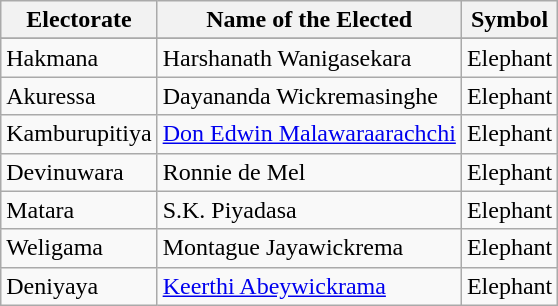<table class="wikitable" border="1">
<tr>
<th>Electorate</th>
<th>Name of the Elected</th>
<th>Symbol</th>
</tr>
<tr>
</tr>
<tr>
<td>Hakmana</td>
<td>Harshanath Wanigasekara</td>
<td>Elephant</td>
</tr>
<tr>
<td>Akuressa</td>
<td>Dayananda Wickremasinghe</td>
<td>Elephant</td>
</tr>
<tr>
<td>Kamburupitiya</td>
<td><a href='#'>Don Edwin Malawaraarachchi</a></td>
<td>Elephant</td>
</tr>
<tr>
<td>Devinuwara</td>
<td>Ronnie de Mel</td>
<td>Elephant</td>
</tr>
<tr>
<td>Matara</td>
<td>S.K. Piyadasa</td>
<td>Elephant</td>
</tr>
<tr>
<td>Weligama</td>
<td>Montague Jayawickrema</td>
<td>Elephant</td>
</tr>
<tr>
<td>Deniyaya</td>
<td><a href='#'>Keerthi Abeywickrama</a></td>
<td>Elephant</td>
</tr>
</table>
